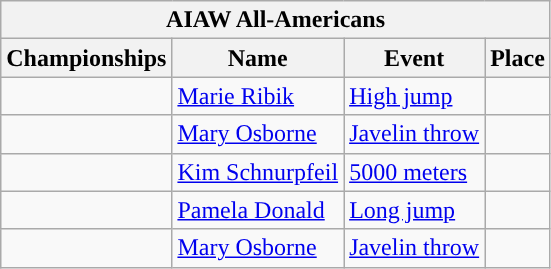<table class="wikitable sortable">
<tr>
<th colspan="4">AIAW All-Americans</th>
</tr>
<tr>
<th scope="col">Championships</th>
<th scope="col">Name</th>
<th scope="col">Event</th>
<th scope="col">Place</th>
</tr>
<tr>
<td></td>
<td><a href='#'>Marie Ribik</a></td>
<td><a href='#'>High jump</a></td>
<td></td>
</tr>
<tr>
<td></td>
<td><a href='#'>Mary Osborne</a></td>
<td><a href='#'>Javelin throw</a></td>
<td></td>
</tr>
<tr>
<td></td>
<td><a href='#'>Kim Schnurpfeil</a></td>
<td><a href='#'>5000 meters</a></td>
<td></td>
</tr>
<tr>
<td></td>
<td><a href='#'>Pamela Donald</a></td>
<td><a href='#'>Long jump</a></td>
<td></td>
</tr>
<tr>
<td></td>
<td><a href='#'>Mary Osborne</a></td>
<td><a href='#'>Javelin throw</a></td>
<td></td>
</tr>
</table>
